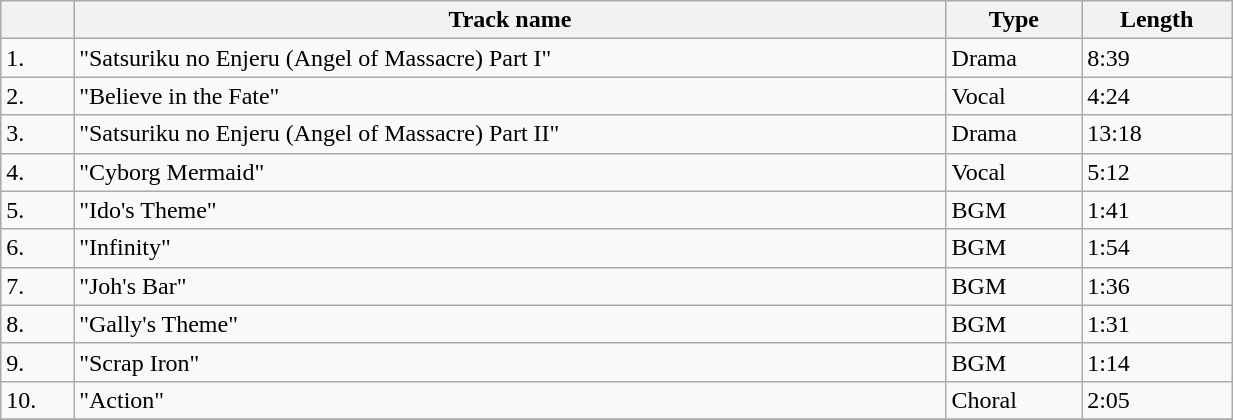<table class="wikitable" style="width:65%;">
<tr>
<th></th>
<th>Track name</th>
<th>Type</th>
<th>Length</th>
</tr>
<tr>
<td>1.</td>
<td>"Satsuriku no Enjeru (Angel of Massacre) Part I"</td>
<td>Drama</td>
<td>8:39</td>
</tr>
<tr>
<td>2.</td>
<td>"Believe in the Fate"</td>
<td>Vocal</td>
<td>4:24</td>
</tr>
<tr>
<td>3.</td>
<td>"Satsuriku no Enjeru (Angel of Massacre) Part II"</td>
<td>Drama</td>
<td>13:18</td>
</tr>
<tr>
<td>4.</td>
<td>"Cyborg Mermaid"</td>
<td>Vocal</td>
<td>5:12</td>
</tr>
<tr>
<td>5.</td>
<td>"Ido's Theme"</td>
<td>BGM</td>
<td>1:41</td>
</tr>
<tr>
<td>6.</td>
<td>"Infinity"</td>
<td>BGM</td>
<td>1:54</td>
</tr>
<tr>
<td>7.</td>
<td>"Joh's Bar"</td>
<td>BGM</td>
<td>1:36</td>
</tr>
<tr>
<td>8.</td>
<td>"Gally's Theme"</td>
<td>BGM</td>
<td>1:31</td>
</tr>
<tr>
<td>9.</td>
<td>"Scrap Iron"</td>
<td>BGM</td>
<td>1:14</td>
</tr>
<tr>
<td>10.</td>
<td>"Action"</td>
<td>Choral</td>
<td>2:05</td>
</tr>
<tr>
</tr>
</table>
